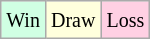<table class="wikitable">
<tr>
<td style="background-color: #d0ffe3;"><small>Win</small></td>
<td style="background-color: #ffffdd;"><small>Draw</small></td>
<td style="background-color: #ffd0e3;"><small>Loss</small></td>
</tr>
</table>
